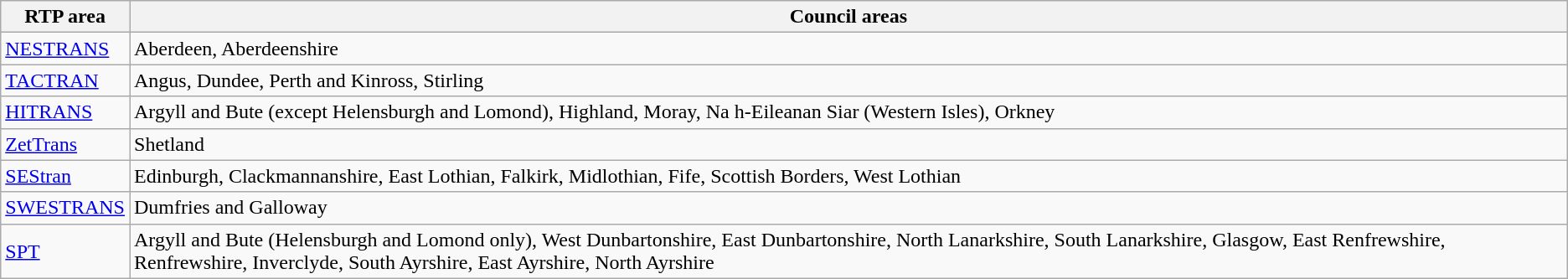<table Class=wikitable>
<tr>
<th>RTP area</th>
<th>Council areas</th>
</tr>
<tr>
<td><a href='#'>NESTRANS</a></td>
<td>Aberdeen, Aberdeenshire</td>
</tr>
<tr>
<td><a href='#'>TACTRAN</a></td>
<td>Angus, Dundee, Perth and Kinross, Stirling</td>
</tr>
<tr>
<td><a href='#'>HITRANS</a></td>
<td>Argyll and Bute (except Helensburgh and Lomond), Highland, Moray, Na h-Eileanan Siar (Western Isles), Orkney</td>
</tr>
<tr>
<td><a href='#'>ZetTrans</a></td>
<td>Shetland</td>
</tr>
<tr>
<td><a href='#'>SEStran</a></td>
<td>Edinburgh, Clackmannanshire, East Lothian, Falkirk, Midlothian, Fife, Scottish Borders, West Lothian</td>
</tr>
<tr>
<td><a href='#'>SWESTRANS</a></td>
<td>Dumfries and Galloway</td>
</tr>
<tr>
<td><a href='#'>SPT</a></td>
<td>Argyll and Bute (Helensburgh and Lomond only), West Dunbartonshire, East Dunbartonshire, North Lanarkshire, South Lanarkshire, Glasgow, East Renfrewshire, Renfrewshire, Inverclyde, South Ayrshire, East Ayrshire, North Ayrshire</td>
</tr>
</table>
